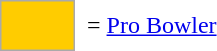<table border=0 cellspacing="0" cellpadding="8">
<tr>
<td style="background-color:#FFCC00; border:1px solid #aaaaaa; width:2em;"></td>
<td>= <a href='#'>Pro Bowler</a> </td>
<td></td>
</tr>
</table>
